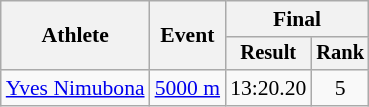<table class="wikitable" style="font-size:90%; text-align:center">
<tr>
<th rowspan=2>Athlete</th>
<th rowspan=2>Event</th>
<th colspan=2>Final</th>
</tr>
<tr style="font-size:95%">
<th>Result</th>
<th>Rank</th>
</tr>
<tr>
<td align=left><a href='#'>Yves Nimubona</a></td>
<td align=left rowspan=1><a href='#'>5000 m</a></td>
<td>13:20.20</td>
<td>5</td>
</tr>
</table>
